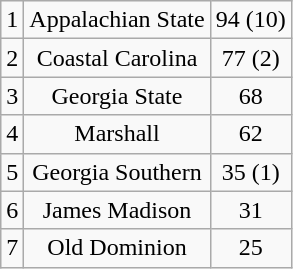<table class="wikitable" style="display: inline-table;">
<tr align="center">
<td>1</td>
<td>Appalachian State</td>
<td>94 (10)</td>
</tr>
<tr align="center">
<td>2</td>
<td>Coastal Carolina</td>
<td>77 (2)</td>
</tr>
<tr align="center">
<td>3</td>
<td>Georgia State</td>
<td>68</td>
</tr>
<tr align="center">
<td>4</td>
<td>Marshall</td>
<td>62</td>
</tr>
<tr align="center">
<td>5</td>
<td>Georgia Southern</td>
<td>35 (1)</td>
</tr>
<tr align="center">
<td>6</td>
<td>James Madison</td>
<td>31</td>
</tr>
<tr align="center">
<td>7</td>
<td>Old Dominion</td>
<td>25</td>
</tr>
</table>
